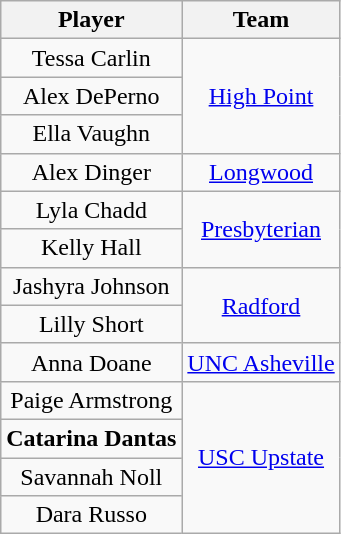<table class="wikitable" style="text-align:center">
<tr>
<th>Player</th>
<th>Team</th>
</tr>
<tr>
<td>Tessa Carlin</td>
<td rowspan=3><a href='#'>High Point</a></td>
</tr>
<tr>
<td>Alex DePerno</td>
</tr>
<tr>
<td>Ella Vaughn</td>
</tr>
<tr>
<td>Alex Dinger</td>
<td><a href='#'>Longwood</a></td>
</tr>
<tr>
<td>Lyla Chadd</td>
<td rowspan=2><a href='#'>Presbyterian</a></td>
</tr>
<tr>
<td>Kelly Hall</td>
</tr>
<tr>
<td>Jashyra Johnson</td>
<td rowspan=2><a href='#'>Radford</a></td>
</tr>
<tr>
<td>Lilly Short</td>
</tr>
<tr>
<td>Anna Doane</td>
<td><a href='#'>UNC Asheville</a></td>
</tr>
<tr>
<td>Paige Armstrong</td>
<td rowspan=4><a href='#'>USC Upstate</a></td>
</tr>
<tr>
<td><strong>Catarina Dantas</strong></td>
</tr>
<tr>
<td>Savannah Noll</td>
</tr>
<tr>
<td>Dara Russo</td>
</tr>
</table>
